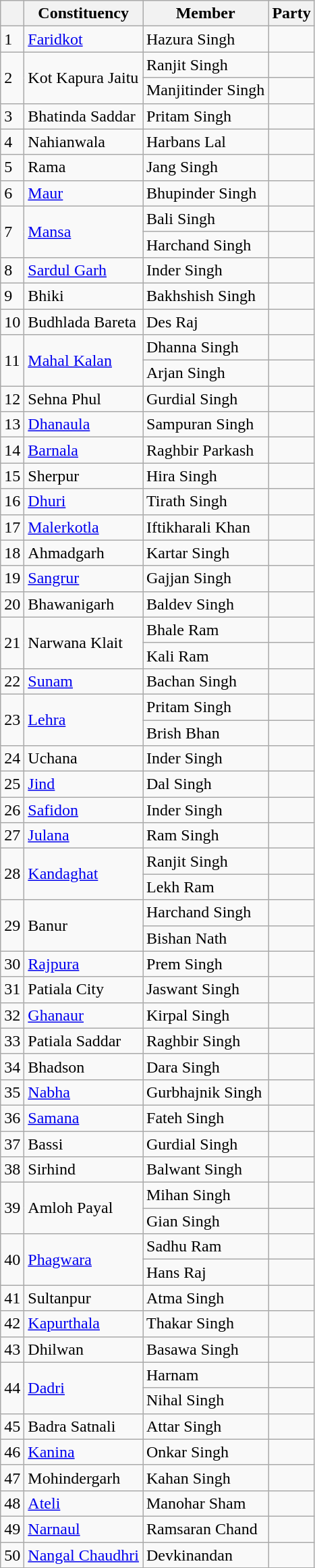<table class="wikitable sortable">
<tr>
<th></th>
<th>Constituency</th>
<th>Member</th>
<th colspan=2>Party</th>
</tr>
<tr>
<td>1</td>
<td><a href='#'>Faridkot</a></td>
<td>Hazura Singh</td>
<td></td>
</tr>
<tr>
<td rowspan="2">2</td>
<td rowspan="2">Kot Kapura Jaitu</td>
<td>Ranjit Singh</td>
<td></td>
</tr>
<tr>
<td>Manjitinder Singh</td>
<td></td>
</tr>
<tr>
<td>3</td>
<td>Bhatinda Saddar</td>
<td>Pritam Singh</td>
<td></td>
</tr>
<tr>
<td>4</td>
<td>Nahianwala</td>
<td>Harbans Lal</td>
<td></td>
</tr>
<tr>
<td>5</td>
<td>Rama</td>
<td>Jang Singh</td>
<td></td>
</tr>
<tr>
<td>6</td>
<td><a href='#'>Maur</a></td>
<td>Bhupinder Singh</td>
<td></td>
</tr>
<tr>
<td rowspan="2">7</td>
<td rowspan="2"><a href='#'>Mansa</a></td>
<td>Bali Singh</td>
<td></td>
</tr>
<tr>
<td>Harchand Singh</td>
<td></td>
</tr>
<tr>
<td>8</td>
<td><a href='#'>Sardul Garh</a></td>
<td>Inder Singh</td>
<td></td>
</tr>
<tr>
<td>9</td>
<td>Bhiki</td>
<td>Bakhshish Singh</td>
<td></td>
</tr>
<tr>
<td>10</td>
<td>Budhlada Bareta</td>
<td>Des Raj</td>
<td></td>
</tr>
<tr>
<td rowspan="2">11</td>
<td rowspan="2"><a href='#'>Mahal Kalan</a></td>
<td>Dhanna Singh</td>
<td></td>
</tr>
<tr>
<td>Arjan Singh</td>
<td></td>
</tr>
<tr>
<td>12</td>
<td>Sehna Phul</td>
<td>Gurdial Singh</td>
<td></td>
</tr>
<tr>
<td>13</td>
<td><a href='#'>Dhanaula</a></td>
<td>Sampuran Singh</td>
<td></td>
</tr>
<tr>
<td>14</td>
<td><a href='#'>Barnala</a></td>
<td>Raghbir Parkash</td>
<td></td>
</tr>
<tr>
<td>15</td>
<td>Sherpur</td>
<td>Hira Singh</td>
<td></td>
</tr>
<tr>
<td>16</td>
<td><a href='#'>Dhuri</a></td>
<td>Tirath Singh</td>
<td></td>
</tr>
<tr>
<td>17</td>
<td><a href='#'>Malerkotla</a></td>
<td>Iftikharali Khan</td>
<td></td>
</tr>
<tr>
<td>18</td>
<td>Ahmadgarh</td>
<td>Kartar Singh</td>
<td></td>
</tr>
<tr>
<td>19</td>
<td><a href='#'>Sangrur</a></td>
<td>Gajjan Singh</td>
<td></td>
</tr>
<tr>
<td>20</td>
<td>Bhawanigarh</td>
<td>Baldev Singh</td>
<td></td>
</tr>
<tr>
<td rowspan="2">21</td>
<td rowspan="2">Narwana Klait</td>
<td>Bhale Ram</td>
<td></td>
</tr>
<tr>
<td>Kali Ram</td>
<td></td>
</tr>
<tr>
<td>22</td>
<td><a href='#'>Sunam</a></td>
<td>Bachan Singh</td>
<td></td>
</tr>
<tr>
<td rowspan="2">23</td>
<td rowspan="2"><a href='#'>Lehra</a></td>
<td>Pritam Singh</td>
<td></td>
</tr>
<tr>
<td>Brish Bhan</td>
<td></td>
</tr>
<tr>
<td>24</td>
<td>Uchana</td>
<td>Inder Singh</td>
<td></td>
</tr>
<tr>
<td>25</td>
<td><a href='#'>Jind</a></td>
<td>Dal Singh</td>
<td></td>
</tr>
<tr>
<td>26</td>
<td><a href='#'>Safidon</a></td>
<td>Inder Singh</td>
<td></td>
</tr>
<tr>
<td>27</td>
<td><a href='#'>Julana</a></td>
<td>Ram Singh</td>
<td></td>
</tr>
<tr>
<td rowspan="2">28</td>
<td rowspan="2"><a href='#'>Kandaghat</a></td>
<td>Ranjit Singh</td>
<td></td>
</tr>
<tr>
<td>Lekh Ram</td>
<td></td>
</tr>
<tr>
<td rowspan="2">29</td>
<td rowspan="2">Banur</td>
<td>Harchand Singh</td>
<td></td>
</tr>
<tr>
<td>Bishan Nath</td>
<td></td>
</tr>
<tr>
<td>30</td>
<td><a href='#'>Rajpura</a></td>
<td>Prem Singh</td>
<td></td>
</tr>
<tr>
<td>31</td>
<td>Patiala City</td>
<td>Jaswant Singh</td>
<td></td>
</tr>
<tr>
<td>32</td>
<td><a href='#'>Ghanaur</a></td>
<td>Kirpal Singh</td>
<td></td>
</tr>
<tr>
<td>33</td>
<td>Patiala Saddar</td>
<td>Raghbir Singh</td>
<td></td>
</tr>
<tr>
<td>34</td>
<td>Bhadson</td>
<td>Dara Singh</td>
<td></td>
</tr>
<tr>
<td>35</td>
<td><a href='#'>Nabha</a></td>
<td>Gurbhajnik Singh</td>
<td></td>
</tr>
<tr>
<td>36</td>
<td><a href='#'>Samana</a></td>
<td>Fateh Singh</td>
<td></td>
</tr>
<tr>
<td>37</td>
<td>Bassi</td>
<td>Gurdial Singh</td>
<td></td>
</tr>
<tr>
<td>38</td>
<td>Sirhind</td>
<td>Balwant Singh</td>
<td></td>
</tr>
<tr>
<td rowspan="2">39</td>
<td rowspan="2">Amloh Payal</td>
<td>Mihan Singh</td>
<td></td>
</tr>
<tr>
<td>Gian Singh</td>
<td></td>
</tr>
<tr>
<td rowspan="2">40</td>
<td rowspan="2"><a href='#'>Phagwara</a></td>
<td>Sadhu Ram</td>
<td></td>
</tr>
<tr>
<td>Hans Raj</td>
<td></td>
</tr>
<tr>
<td>41</td>
<td>Sultanpur</td>
<td>Atma Singh</td>
<td></td>
</tr>
<tr>
<td>42</td>
<td><a href='#'>Kapurthala</a></td>
<td>Thakar Singh</td>
<td></td>
</tr>
<tr>
<td>43</td>
<td>Dhilwan</td>
<td>Basawa Singh</td>
<td></td>
</tr>
<tr>
<td rowspan="2">44</td>
<td rowspan="2"><a href='#'>Dadri</a></td>
<td>Harnam</td>
<td></td>
</tr>
<tr>
<td>Nihal Singh</td>
<td></td>
</tr>
<tr>
<td>45</td>
<td>Badra Satnali</td>
<td>Attar Singh</td>
<td></td>
</tr>
<tr>
<td>46</td>
<td><a href='#'>Kanina</a></td>
<td>Onkar Singh</td>
<td></td>
</tr>
<tr>
<td>47</td>
<td>Mohindergarh</td>
<td>Kahan Singh</td>
<td></td>
</tr>
<tr>
<td>48</td>
<td><a href='#'>Ateli</a></td>
<td>Manohar Sham</td>
<td></td>
</tr>
<tr>
<td>49</td>
<td><a href='#'>Narnaul</a></td>
<td>Ramsaran Chand</td>
<td></td>
</tr>
<tr>
<td>50</td>
<td><a href='#'>Nangal Chaudhri</a></td>
<td>Devkinandan</td>
<td></td>
</tr>
<tr>
</tr>
</table>
